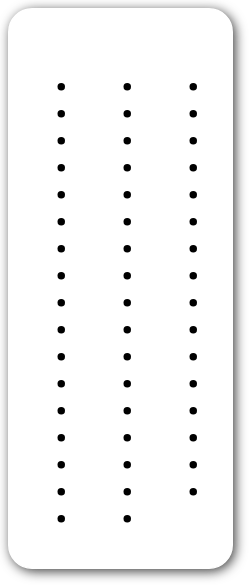<table style=" border-radius:1em; box-shadow: 0.1em 0.1em 0.5em rgba(0,0,0,0.75); background-color: white; border: 1px solid white; padding: 5px;">
<tr style="vertical-align:top;">
<td><br><ul><li></li><li></li><li></li><li></li><li></li><li></li><li></li><li></li><li></li><li></li><li></li><li></li><li></li><li></li><li></li><li></li><li></li></ul></td>
<td valign="top"><br><ul><li></li><li></li><li></li><li></li><li></li><li></li><li></li><li></li><li></li><li></li><li></li><li></li><li></li><li></li><li></li><li></li><li></li></ul></td>
<td valign="top"><br><ul><li></li><li></li><li></li><li></li><li></li><li></li><li></li><li></li><li></li><li></li><li></li><li></li><li></li><li></li><li></li><li></li></ul></td>
<td></td>
</tr>
</table>
